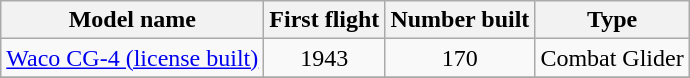<table class="wikitable sortable">
<tr>
<th>Model name</th>
<th>First flight</th>
<th>Number built</th>
<th>Type</th>
</tr>
<tr>
<td align=left><a href='#'>Waco CG-4 (license built)</a></td>
<td align=center>1943</td>
<td align=center>170</td>
<td align=left>Combat Glider</td>
</tr>
<tr>
</tr>
</table>
